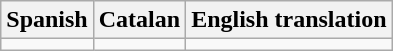<table class="wikitable">
<tr>
<th>Spanish</th>
<th>Catalan</th>
<th>English translation</th>
</tr>
<tr style="vertical-align: top;">
<td style="white-space:nowrap;" lang="es"></td>
<td lang="ca"></td>
<td></td>
</tr>
</table>
